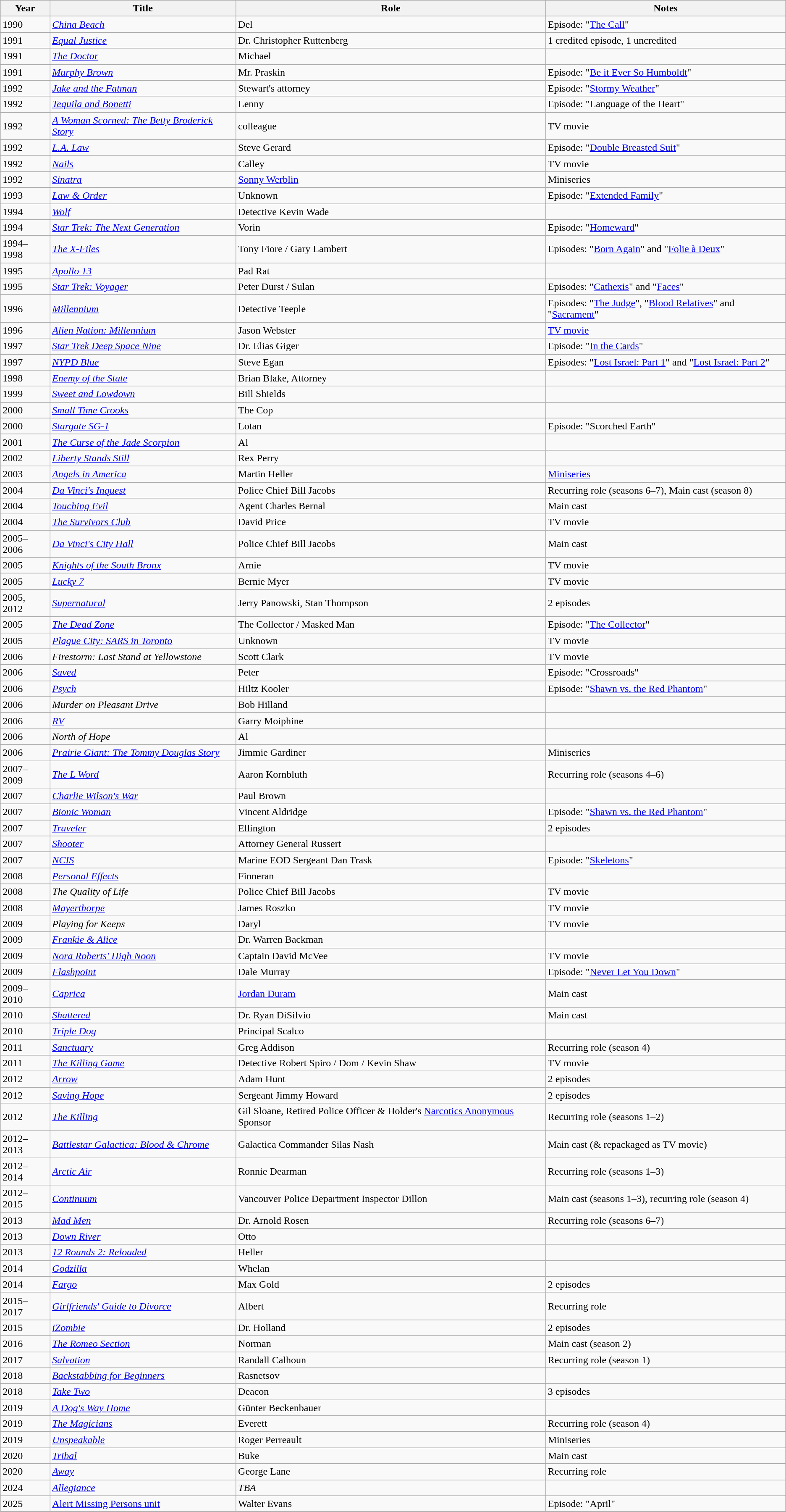<table class="wikitable sortable">
<tr>
<th>Year</th>
<th>Title</th>
<th>Role</th>
<th>Notes</th>
</tr>
<tr>
<td>1990</td>
<td><em><a href='#'>China Beach</a></em></td>
<td>Del</td>
<td>Episode: "<a href='#'>The Call</a>"</td>
</tr>
<tr>
<td>1991</td>
<td><em><a href='#'>Equal Justice</a></em></td>
<td>Dr. Christopher Ruttenberg</td>
<td>1 credited episode, 1 uncredited</td>
</tr>
<tr>
<td>1991</td>
<td data-sort-value="Doctor, The"><em><a href='#'>The Doctor</a></em></td>
<td>Michael</td>
<td></td>
</tr>
<tr>
<td>1991</td>
<td><em><a href='#'>Murphy Brown</a></em></td>
<td>Mr. Praskin</td>
<td>Episode: "<a href='#'>Be it Ever So Humboldt</a>"</td>
</tr>
<tr>
<td>1992</td>
<td><em><a href='#'>Jake and the Fatman</a></em></td>
<td>Stewart's attorney</td>
<td>Episode: "<a href='#'>Stormy Weather</a>"</td>
</tr>
<tr>
<td>1992</td>
<td><em><a href='#'>Tequila and Bonetti</a></em></td>
<td>Lenny</td>
<td>Episode: "Language of the Heart"</td>
</tr>
<tr>
<td>1992</td>
<td data-sort-value="Woman Scorned: The Betty Broderick Story, A"><em><a href='#'>A Woman Scorned: The Betty Broderick Story</a></em></td>
<td>colleague</td>
<td>TV movie</td>
</tr>
<tr>
<td>1992</td>
<td><em><a href='#'>L.A. Law</a></em></td>
<td>Steve Gerard</td>
<td>Episode: "<a href='#'>Double Breasted Suit</a>"</td>
</tr>
<tr>
<td>1992</td>
<td><em><a href='#'>Nails</a></em></td>
<td>Calley</td>
<td>TV movie</td>
</tr>
<tr>
<td>1992</td>
<td><em><a href='#'>Sinatra</a></em></td>
<td><a href='#'>Sonny Werblin</a></td>
<td>Miniseries</td>
</tr>
<tr>
<td>1993</td>
<td><em><a href='#'>Law & Order</a></em></td>
<td>Unknown</td>
<td>Episode: "<a href='#'>Extended Family</a>"</td>
</tr>
<tr>
<td>1994</td>
<td><em><a href='#'>Wolf</a></em></td>
<td>Detective Kevin Wade</td>
<td></td>
</tr>
<tr>
<td>1994</td>
<td><em><a href='#'>Star Trek: The Next Generation</a></em></td>
<td>Vorin</td>
<td>Episode: "<a href='#'>Homeward</a>"</td>
</tr>
<tr>
<td>1994–1998</td>
<td data-sort-value="X-Files, The"><em><a href='#'>The X-Files</a></em></td>
<td>Tony Fiore / Gary Lambert</td>
<td>Episodes: "<a href='#'>Born Again</a>"  and "<a href='#'>Folie à Deux</a>"</td>
</tr>
<tr>
<td>1995</td>
<td><em><a href='#'>Apollo 13</a></em></td>
<td>Pad Rat</td>
<td></td>
</tr>
<tr>
<td>1995</td>
<td><em><a href='#'>Star Trek: Voyager</a></em></td>
<td>Peter Durst / Sulan</td>
<td>Episodes: "<a href='#'>Cathexis</a>" and "<a href='#'>Faces</a>"</td>
</tr>
<tr>
<td>1996</td>
<td><em><a href='#'>Millennium</a></em></td>
<td>Detective Teeple</td>
<td>Episodes: "<a href='#'>The Judge</a>", "<a href='#'>Blood Relatives</a>" and "<a href='#'>Sacrament</a>"</td>
</tr>
<tr>
<td>1996</td>
<td><em><a href='#'>Alien Nation: Millennium</a></em></td>
<td>Jason Webster</td>
<td><a href='#'>TV movie</a></td>
</tr>
<tr>
<td>1997</td>
<td><em><a href='#'>Star Trek Deep Space Nine</a></em></td>
<td>Dr. Elias Giger</td>
<td>Episode: "<a href='#'>In the Cards</a>"</td>
</tr>
<tr>
<td>1997</td>
<td><em><a href='#'>NYPD Blue</a></em></td>
<td>Steve Egan</td>
<td>Episodes: "<a href='#'>Lost Israel: Part 1</a>" and "<a href='#'>Lost Israel: Part 2</a>"</td>
</tr>
<tr>
<td>1998</td>
<td><em><a href='#'>Enemy of the State</a></em></td>
<td>Brian Blake, Attorney</td>
<td></td>
</tr>
<tr>
<td>1999</td>
<td><em><a href='#'>Sweet and Lowdown</a></em></td>
<td>Bill Shields</td>
<td></td>
</tr>
<tr>
<td>2000</td>
<td><em><a href='#'>Small Time Crooks</a></em></td>
<td>The Cop</td>
<td></td>
</tr>
<tr>
<td>2000</td>
<td><em><a href='#'>Stargate SG-1</a></em></td>
<td>Lotan</td>
<td>Episode: "Scorched Earth"</td>
</tr>
<tr>
<td>2001</td>
<td data-sort-value="Curse of the Jade Scorpion, The"><em><a href='#'>The Curse of the Jade Scorpion</a></em></td>
<td>Al</td>
<td></td>
</tr>
<tr>
<td>2002</td>
<td><em><a href='#'>Liberty Stands Still</a></em></td>
<td>Rex Perry</td>
<td></td>
</tr>
<tr>
<td>2003</td>
<td><em><a href='#'>Angels in America</a></em></td>
<td>Martin Heller</td>
<td><a href='#'>Miniseries</a></td>
</tr>
<tr>
<td>2004</td>
<td><em><a href='#'>Da Vinci's Inquest</a></em></td>
<td>Police Chief Bill Jacobs</td>
<td>Recurring role (seasons 6–7), Main cast (season 8)</td>
</tr>
<tr>
<td>2004</td>
<td><em><a href='#'>Touching Evil</a></em></td>
<td>Agent Charles Bernal</td>
<td>Main cast</td>
</tr>
<tr>
<td>2004</td>
<td data-sort-value="Survivors Club, The"><em><a href='#'>The Survivors Club</a></em></td>
<td>David Price</td>
<td>TV movie</td>
</tr>
<tr>
<td>2005–2006</td>
<td><em><a href='#'>Da Vinci's City Hall</a></em></td>
<td>Police Chief Bill Jacobs</td>
<td>Main cast</td>
</tr>
<tr>
<td>2005</td>
<td><em><a href='#'>Knights of the South Bronx</a></em></td>
<td>Arnie</td>
<td>TV movie</td>
</tr>
<tr>
<td>2005</td>
<td><em><a href='#'>Lucky 7</a></em></td>
<td>Bernie Myer</td>
<td>TV movie</td>
</tr>
<tr>
<td>2005, 2012</td>
<td><em><a href='#'>Supernatural</a></em></td>
<td>Jerry Panowski, Stan Thompson</td>
<td>2 episodes</td>
</tr>
<tr>
<td>2005</td>
<td data-sort-value="Dead Zone, The"><em><a href='#'>The Dead Zone</a></em></td>
<td>The Collector / Masked Man</td>
<td>Episode: "<a href='#'>The Collector</a>"</td>
</tr>
<tr>
<td>2005</td>
<td><em><a href='#'>Plague City: SARS in Toronto</a></em></td>
<td>Unknown</td>
<td>TV movie</td>
</tr>
<tr>
<td>2006</td>
<td><em>Firestorm: Last Stand at Yellowstone</em></td>
<td>Scott Clark</td>
<td>TV movie</td>
</tr>
<tr>
<td>2006</td>
<td><em><a href='#'>Saved</a></em></td>
<td>Peter</td>
<td>Episode: "Crossroads"</td>
</tr>
<tr>
<td>2006</td>
<td><em><a href='#'>Psych</a></em></td>
<td>Hiltz Kooler</td>
<td>Episode: "<a href='#'>Shawn vs. the Red Phantom</a>"</td>
</tr>
<tr>
<td>2006</td>
<td><em>Murder on Pleasant Drive</em></td>
<td>Bob Hilland</td>
<td></td>
</tr>
<tr>
<td>2006</td>
<td><em><a href='#'>RV</a></em></td>
<td>Garry Moiphine</td>
<td></td>
</tr>
<tr>
<td>2006</td>
<td><em>North of Hope</em></td>
<td>Al</td>
<td></td>
</tr>
<tr>
<td>2006</td>
<td><em><a href='#'>Prairie Giant: The Tommy Douglas Story</a></em></td>
<td>Jimmie Gardiner</td>
<td>Miniseries</td>
</tr>
<tr>
<td>2007–2009</td>
<td data-sort-value="L Word, The"><em><a href='#'>The L Word</a></em></td>
<td>Aaron Kornbluth</td>
<td>Recurring role (seasons 4–6)</td>
</tr>
<tr>
<td>2007</td>
<td><em><a href='#'>Charlie Wilson's War</a></em></td>
<td>Paul Brown</td>
<td></td>
</tr>
<tr>
<td>2007</td>
<td><em><a href='#'>Bionic Woman</a></em></td>
<td>Vincent Aldridge</td>
<td>Episode: "<a href='#'>Shawn vs. the Red Phantom</a>"</td>
</tr>
<tr>
<td>2007</td>
<td><em><a href='#'>Traveler</a></em></td>
<td>Ellington</td>
<td>2 episodes</td>
</tr>
<tr>
<td>2007</td>
<td><em><a href='#'>Shooter</a></em></td>
<td>Attorney General Russert</td>
<td></td>
</tr>
<tr>
<td>2007</td>
<td><em><a href='#'>NCIS</a></em></td>
<td>Marine EOD Sergeant Dan Trask</td>
<td>Episode: "<a href='#'>Skeletons</a>"</td>
</tr>
<tr>
<td>2008</td>
<td><em><a href='#'>Personal Effects</a></em></td>
<td>Finneran</td>
<td></td>
</tr>
<tr>
<td>2008</td>
<td data-sort-value="Quality of Life, The"><em>The Quality of Life</em></td>
<td>Police Chief Bill Jacobs</td>
<td>TV movie</td>
</tr>
<tr>
<td>2008</td>
<td><em><a href='#'>Mayerthorpe</a></em></td>
<td>James Roszko</td>
<td>TV movie</td>
</tr>
<tr>
<td>2009</td>
<td><em>Playing for Keeps</em></td>
<td>Daryl</td>
<td>TV movie</td>
</tr>
<tr>
<td>2009</td>
<td><em><a href='#'>Frankie & Alice</a></em></td>
<td>Dr. Warren Backman</td>
<td></td>
</tr>
<tr>
<td>2009</td>
<td><em><a href='#'>Nora Roberts' High Noon</a></em></td>
<td>Captain David McVee</td>
<td>TV movie</td>
</tr>
<tr>
<td>2009</td>
<td><em><a href='#'>Flashpoint</a></em></td>
<td>Dale Murray</td>
<td>Episode: "<a href='#'>Never Let You Down</a>"</td>
</tr>
<tr>
<td>2009–2010</td>
<td><em><a href='#'>Caprica</a></em></td>
<td><a href='#'>Jordan Duram</a></td>
<td>Main cast</td>
</tr>
<tr>
<td>2010</td>
<td><em><a href='#'>Shattered</a></em></td>
<td>Dr. Ryan DiSilvio</td>
<td>Main cast</td>
</tr>
<tr>
<td>2010</td>
<td><em><a href='#'>Triple Dog</a></em></td>
<td>Principal Scalco</td>
<td></td>
</tr>
<tr>
<td>2011</td>
<td><em><a href='#'>Sanctuary</a></em></td>
<td>Greg Addison</td>
<td>Recurring role (season 4)</td>
</tr>
<tr>
<td>2011</td>
<td data-sort-value="Killing Game, The"><em><a href='#'>The Killing Game</a></em></td>
<td>Detective Robert Spiro / Dom / Kevin Shaw</td>
<td>TV movie</td>
</tr>
<tr>
<td>2012</td>
<td><em><a href='#'>Arrow</a></em></td>
<td>Adam Hunt</td>
<td>2 episodes</td>
</tr>
<tr>
<td>2012</td>
<td><em><a href='#'>Saving Hope</a></em></td>
<td>Sergeant Jimmy Howard</td>
<td>2 episodes</td>
</tr>
<tr>
<td>2012</td>
<td data-sort-value="Killing, The"><em><a href='#'>The Killing</a></em></td>
<td>Gil Sloane, Retired Police Officer & Holder's <a href='#'>Narcotics Anonymous</a> Sponsor</td>
<td>Recurring role (seasons 1–2)</td>
</tr>
<tr>
<td>2012–2013</td>
<td><em><a href='#'>Battlestar Galactica: Blood & Chrome</a></em></td>
<td>Galactica Commander Silas Nash</td>
<td>Main cast (& repackaged as TV movie)</td>
</tr>
<tr>
<td>2012–2014</td>
<td><em><a href='#'>Arctic Air</a></em></td>
<td>Ronnie Dearman</td>
<td>Recurring role (seasons 1–3)</td>
</tr>
<tr>
<td>2012–2015</td>
<td><em><a href='#'>Continuum</a></em></td>
<td>Vancouver Police Department Inspector Dillon</td>
<td>Main cast (seasons 1–3), recurring role (season 4)</td>
</tr>
<tr>
<td>2013</td>
<td><em><a href='#'>Mad Men</a></em></td>
<td>Dr. Arnold Rosen</td>
<td>Recurring role (seasons 6–7)</td>
</tr>
<tr>
<td>2013</td>
<td><em><a href='#'>Down River</a></em></td>
<td>Otto</td>
<td></td>
</tr>
<tr>
<td>2013</td>
<td><em><a href='#'>12 Rounds 2: Reloaded</a></em></td>
<td>Heller</td>
<td></td>
</tr>
<tr>
<td>2014</td>
<td><em><a href='#'>Godzilla</a></em></td>
<td>Whelan</td>
<td></td>
</tr>
<tr>
<td>2014</td>
<td><em><a href='#'>Fargo</a></em></td>
<td>Max Gold</td>
<td>2 episodes</td>
</tr>
<tr>
<td>2015–2017</td>
<td><em><a href='#'>Girlfriends' Guide to Divorce</a></em></td>
<td>Albert</td>
<td>Recurring role</td>
</tr>
<tr>
<td>2015</td>
<td><em><a href='#'>iZombie</a></em></td>
<td>Dr. Holland</td>
<td>2 episodes</td>
</tr>
<tr>
<td>2016</td>
<td data-sort-value="Romeo Section, The"><em><a href='#'>The Romeo Section</a></em></td>
<td>Norman</td>
<td>Main cast (season 2)</td>
</tr>
<tr>
<td>2017</td>
<td><em><a href='#'>Salvation</a></em></td>
<td>Randall Calhoun</td>
<td>Recurring role (season 1)</td>
</tr>
<tr>
<td>2018</td>
<td><em><a href='#'>Backstabbing for Beginners</a></em></td>
<td>Rasnetsov</td>
<td></td>
</tr>
<tr>
<td>2018</td>
<td><em><a href='#'>Take Two</a></em></td>
<td>Deacon</td>
<td>3 episodes</td>
</tr>
<tr>
<td>2019</td>
<td data-sort-value="Dog's Way Home, A"><em><a href='#'>A Dog's Way Home</a></em></td>
<td>Günter Beckenbauer</td>
<td></td>
</tr>
<tr>
<td>2019</td>
<td data-sort-value="Magicians, The"><em><a href='#'>The Magicians</a></em></td>
<td>Everett</td>
<td>Recurring role (season 4)</td>
</tr>
<tr>
<td>2019</td>
<td><em><a href='#'>Unspeakable</a></em></td>
<td>Roger Perreault</td>
<td>Miniseries</td>
</tr>
<tr>
<td>2020</td>
<td><em><a href='#'>Tribal</a></em></td>
<td>Buke</td>
<td>Main cast</td>
</tr>
<tr>
<td>2020</td>
<td><em><a href='#'>Away</a></em></td>
<td>George Lane</td>
<td>Recurring role</td>
</tr>
<tr>
<td>2024</td>
<td><em><a href='#'>Allegiance</a></em></td>
<td><em>TBA</em></td>
<td></td>
</tr>
<tr>
<td>2025</td>
<td><a href='#'>Alert Missing Persons unit</a></td>
<td>Walter Evans</td>
<td>Episode: "April"</td>
</tr>
</table>
